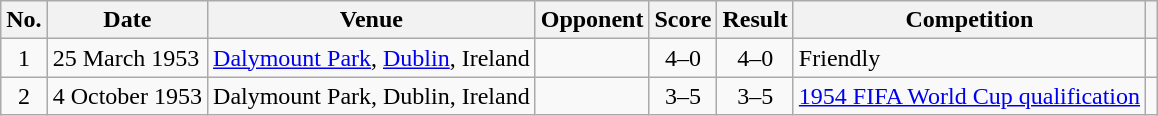<table class="wikitable sortable">
<tr>
<th scope="col">No.</th>
<th scope="col">Date</th>
<th scope="col">Venue</th>
<th scope="col">Opponent</th>
<th scope="col">Score</th>
<th scope="col">Result</th>
<th scope="col">Competition</th>
<th scope="col" class="unsortable"></th>
</tr>
<tr>
<td align="center">1</td>
<td>25 March 1953</td>
<td><a href='#'>Dalymount Park</a>, <a href='#'>Dublin</a>, Ireland</td>
<td></td>
<td align="center">4–0</td>
<td align="center">4–0</td>
<td>Friendly</td>
<td></td>
</tr>
<tr>
<td align="center">2</td>
<td>4 October 1953</td>
<td>Dalymount Park, Dublin, Ireland</td>
<td></td>
<td align="center">3–5</td>
<td align="center">3–5</td>
<td><a href='#'>1954 FIFA World Cup qualification</a></td>
<td></td>
</tr>
</table>
